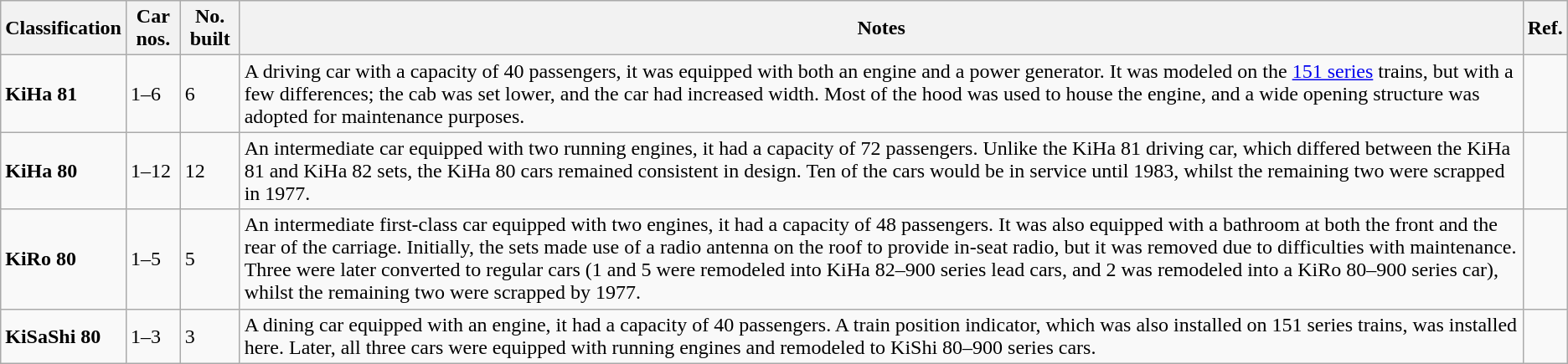<table class="wikitable">
<tr>
<th>Classification</th>
<th>Car nos.</th>
<th>No. built</th>
<th>Notes</th>
<th>Ref.</th>
</tr>
<tr>
<td><strong>KiHa 81</strong></td>
<td>1–6</td>
<td>6</td>
<td>A driving car with a capacity of 40 passengers, it was equipped with both an engine and a power generator. It was modeled on the <a href='#'>151 series</a> trains, but with a few differences; the cab was set lower, and the car had increased width. Most of the hood was used to house the engine, and a wide opening structure was adopted for maintenance purposes.</td>
<td></td>
</tr>
<tr>
<td><strong>KiHa 80</strong></td>
<td>1–12</td>
<td>12</td>
<td>An intermediate car equipped with two running engines, it had a capacity of 72 passengers. Unlike the KiHa 81 driving car, which differed between the KiHa 81 and KiHa 82 sets, the KiHa 80 cars remained consistent in design. Ten of the cars would be in service until 1983, whilst the remaining two were scrapped in 1977.</td>
<td></td>
</tr>
<tr>
<td><strong>KiRo 80</strong></td>
<td>1–5</td>
<td>5</td>
<td>An intermediate first-class car equipped with two engines, it had a capacity of 48 passengers. It was also equipped with a bathroom at both the front and the rear of the carriage. Initially, the sets made use of a radio antenna on the roof to provide in-seat radio, but it was removed due to difficulties with maintenance. Three were later converted to regular cars (1 and 5 were remodeled into KiHa 82–900 series lead cars, and 2 was remodeled into a KiRo 80–900 series car), whilst the remaining two were scrapped by 1977.</td>
<td></td>
</tr>
<tr>
<td><strong>KiSaShi 80</strong></td>
<td>1–3</td>
<td>3</td>
<td>A dining car equipped with an engine, it had a capacity of 40 passengers. A train position indicator, which was also installed on 151 series trains, was installed here. Later, all three cars were equipped with running engines and remodeled to KiShi 80–900 series cars.</td>
<td></td>
</tr>
</table>
